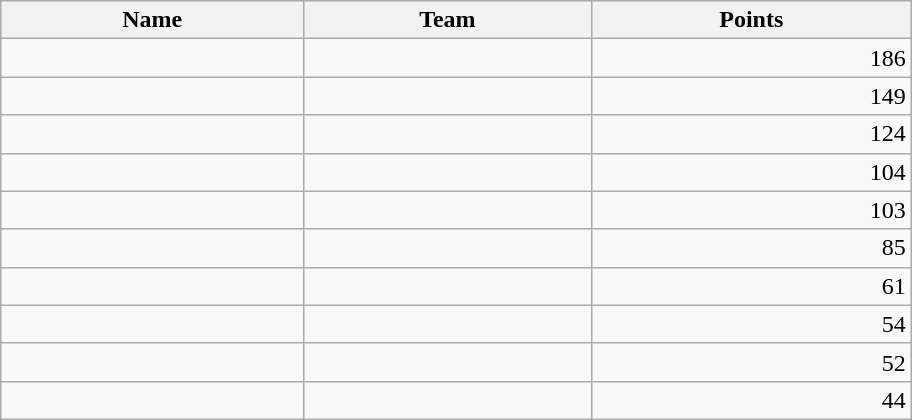<table class="wikitable" style="width:38em; margin-bottom:0;">
<tr>
<th>Name</th>
<th>Team</th>
<th>Points</th>
</tr>
<tr>
<td></td>
<td></td>
<td style="text-align:right;">186</td>
</tr>
<tr>
<td></td>
<td></td>
<td style="text-align:right;">149</td>
</tr>
<tr>
<td></td>
<td></td>
<td style="text-align:right;">124</td>
</tr>
<tr>
<td></td>
<td></td>
<td style="text-align:right;">104</td>
</tr>
<tr>
<td></td>
<td></td>
<td style="text-align:right;">103</td>
</tr>
<tr>
<td></td>
<td></td>
<td style="text-align:right;">85</td>
</tr>
<tr>
<td></td>
<td></td>
<td style="text-align:right;">61</td>
</tr>
<tr>
<td></td>
<td></td>
<td style="text-align:right;">54</td>
</tr>
<tr>
<td></td>
<td></td>
<td style="text-align:right;">52</td>
</tr>
<tr>
<td></td>
<td></td>
<td style="text-align:right;">44</td>
</tr>
</table>
